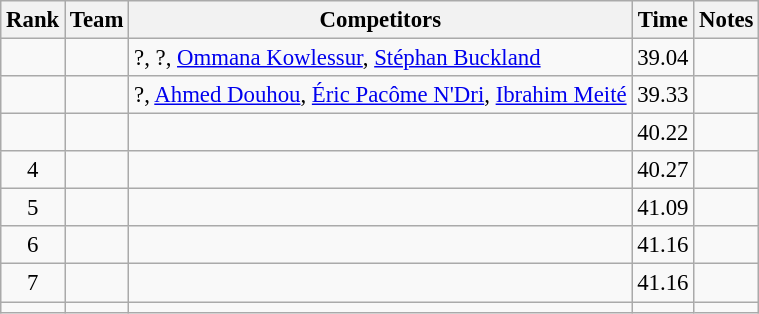<table class="wikitable sortable" style="text-align:center;font-size:95%">
<tr>
<th>Rank</th>
<th>Team</th>
<th>Competitors</th>
<th>Time</th>
<th>Notes</th>
</tr>
<tr>
<td></td>
<td align=left></td>
<td align=left>?, ?, <a href='#'>Ommana Kowlessur</a>, <a href='#'>Stéphan Buckland</a></td>
<td>39.04</td>
<td></td>
</tr>
<tr>
<td></td>
<td align=left></td>
<td align=left>?, <a href='#'>Ahmed Douhou</a>, <a href='#'>Éric Pacôme N'Dri</a>, <a href='#'>Ibrahim Meité</a></td>
<td>39.33</td>
<td></td>
</tr>
<tr>
<td></td>
<td align=left></td>
<td align=left></td>
<td>40.22</td>
<td></td>
</tr>
<tr>
<td>4</td>
<td align=left></td>
<td align=left></td>
<td>40.27</td>
<td></td>
</tr>
<tr>
<td>5</td>
<td align=left></td>
<td align=left></td>
<td>41.09</td>
<td></td>
</tr>
<tr>
<td>6</td>
<td align=left></td>
<td align=left></td>
<td>41.16</td>
<td></td>
</tr>
<tr>
<td>7</td>
<td align=left></td>
<td align=left></td>
<td>41.16</td>
<td></td>
</tr>
<tr>
<td></td>
<td align=left></td>
<td align=left></td>
<td></td>
<td></td>
</tr>
</table>
